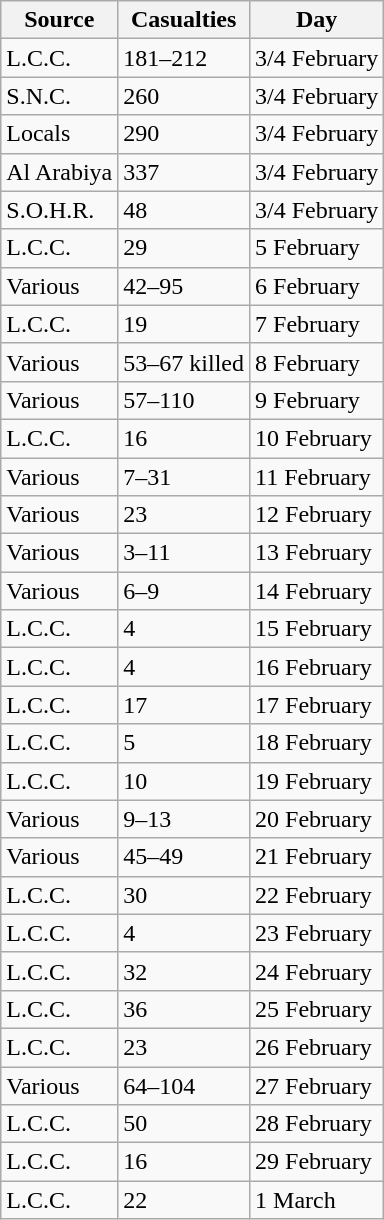<table class="wikitable">
<tr>
<th>Source</th>
<th>Casualties</th>
<th>Day</th>
</tr>
<tr valign=top>
<td>L.C.C.</td>
<td>181–212</td>
<td>3/4 February</td>
</tr>
<tr valign=top>
<td>S.N.C.</td>
<td>260</td>
<td>3/4 February</td>
</tr>
<tr valign=top>
<td>Locals</td>
<td>290</td>
<td>3/4 February</td>
</tr>
<tr valign=top>
<td>Al Arabiya</td>
<td>337</td>
<td>3/4 February</td>
</tr>
<tr valign=top>
<td>S.O.H.R.</td>
<td>48</td>
<td>3/4 February</td>
</tr>
<tr valign=top>
<td>L.C.C.</td>
<td>29</td>
<td>5 February</td>
</tr>
<tr valign=top>
<td>Various</td>
<td>42–95</td>
<td>6 February</td>
</tr>
<tr valign=top>
<td>L.C.C.</td>
<td>19</td>
<td>7 February</td>
</tr>
<tr valign=top>
<td>Various</td>
<td>53–67 killed</td>
<td>8 February</td>
</tr>
<tr valign=top>
<td>Various</td>
<td>57–110</td>
<td>9 February</td>
</tr>
<tr valign=top>
<td>L.C.C.</td>
<td>16</td>
<td>10 February</td>
</tr>
<tr valign=top>
<td>Various</td>
<td>7–31</td>
<td>11 February</td>
</tr>
<tr valign=top>
<td>Various</td>
<td>23</td>
<td>12 February</td>
</tr>
<tr valign=top>
<td>Various</td>
<td>3–11</td>
<td>13 February</td>
</tr>
<tr valign=top>
<td>Various</td>
<td>6–9</td>
<td>14 February</td>
</tr>
<tr valign=top>
<td>L.C.C.</td>
<td>4</td>
<td>15 February</td>
</tr>
<tr valign=top>
<td>L.C.C.</td>
<td>4</td>
<td>16 February</td>
</tr>
<tr valign=top>
<td>L.C.C.</td>
<td>17</td>
<td>17 February</td>
</tr>
<tr valign=top>
<td>L.C.C.</td>
<td>5</td>
<td>18 February</td>
</tr>
<tr valign=top>
<td>L.C.C.</td>
<td>10</td>
<td>19 February</td>
</tr>
<tr valign=top>
<td>Various</td>
<td>9–13</td>
<td>20 February</td>
</tr>
<tr valign=top>
<td>Various</td>
<td>45–49</td>
<td>21 February</td>
</tr>
<tr valign=top>
<td>L.C.C.</td>
<td>30</td>
<td>22 February</td>
</tr>
<tr valign=top>
<td>L.C.C.</td>
<td>4</td>
<td>23 February</td>
</tr>
<tr valign=top>
<td>L.C.C.</td>
<td>32</td>
<td>24 February</td>
</tr>
<tr valign=top>
<td>L.C.C.</td>
<td>36</td>
<td>25 February</td>
</tr>
<tr valign=top>
<td>L.C.C.</td>
<td>23</td>
<td>26 February</td>
</tr>
<tr valign=top>
<td>Various</td>
<td>64–104</td>
<td>27 February</td>
</tr>
<tr valign=top>
<td>L.C.C.</td>
<td>50</td>
<td>28 February</td>
</tr>
<tr valign=top>
<td>L.C.C.</td>
<td>16</td>
<td>29 February</td>
</tr>
<tr valign=top>
<td>L.C.C.</td>
<td>22</td>
<td>1 March</td>
</tr>
</table>
